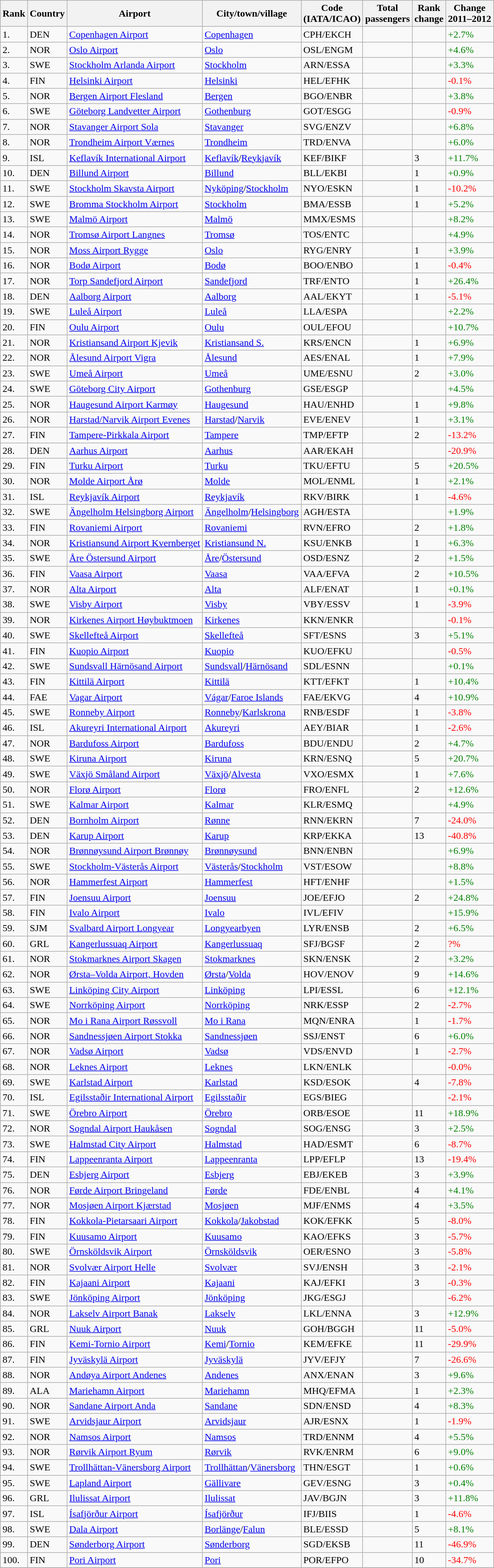<table class="wikitable sortable">
<tr>
<th>Rank</th>
<th>Country</th>
<th>Airport</th>
<th>City/town/village</th>
<th>Code<br>(IATA/ICAO)</th>
<th>Total<br>passengers</th>
<th>Rank<br>change</th>
<th>Change<br>2011–2012</th>
</tr>
<tr>
<td>1.</td>
<td>DEN</td>
<td><a href='#'>Copenhagen Airport</a></td>
<td><a href='#'>Copenhagen</a></td>
<td>CPH/EKCH</td>
<td></td>
<td></td>
<td style="color:green">+2.7%</td>
</tr>
<tr>
<td>2.</td>
<td>NOR</td>
<td><a href='#'>Oslo Airport</a></td>
<td><a href='#'>Oslo</a></td>
<td>OSL/ENGM</td>
<td></td>
<td></td>
<td style="color:green">+4.6%</td>
</tr>
<tr>
<td>3.</td>
<td>SWE</td>
<td><a href='#'>Stockholm Arlanda Airport</a></td>
<td><a href='#'>Stockholm</a></td>
<td>ARN/ESSA</td>
<td></td>
<td></td>
<td style="color:green">+3.3%</td>
</tr>
<tr>
<td>4.</td>
<td>FIN</td>
<td><a href='#'>Helsinki Airport</a></td>
<td><a href='#'>Helsinki</a></td>
<td>HEL/EFHK</td>
<td></td>
<td></td>
<td style="color:red">-0.1%</td>
</tr>
<tr>
<td>5.</td>
<td>NOR</td>
<td><a href='#'>Bergen Airport Flesland</a></td>
<td><a href='#'>Bergen</a></td>
<td>BGO/ENBR</td>
<td></td>
<td></td>
<td style="color:green">+3.8%</td>
</tr>
<tr>
<td>6.</td>
<td>SWE</td>
<td><a href='#'>Göteborg Landvetter Airport</a></td>
<td><a href='#'>Gothenburg</a></td>
<td>GOT/ESGG</td>
<td></td>
<td></td>
<td style="color:red">-0.9%</td>
</tr>
<tr>
<td>7.</td>
<td>NOR</td>
<td><a href='#'>Stavanger Airport Sola</a></td>
<td><a href='#'>Stavanger</a></td>
<td>SVG/ENZV</td>
<td></td>
<td></td>
<td style="color:green">+6.8%</td>
</tr>
<tr>
<td>8.</td>
<td>NOR</td>
<td><a href='#'>Trondheim Airport Værnes</a></td>
<td><a href='#'>Trondheim</a></td>
<td>TRD/ENVA</td>
<td></td>
<td></td>
<td style="color:green">+6.0%</td>
</tr>
<tr>
<td>9.</td>
<td>ISL</td>
<td><a href='#'>Keflavík International Airport</a></td>
<td><a href='#'>Keflavík</a>/<a href='#'>Reykjavík</a></td>
<td>KEF/BIKF</td>
<td></td>
<td>3</td>
<td style="color:green">+11.7%</td>
</tr>
<tr>
<td>10.</td>
<td>DEN</td>
<td><a href='#'>Billund Airport</a></td>
<td><a href='#'>Billund</a></td>
<td>BLL/EKBI</td>
<td></td>
<td>1</td>
<td style="color:green">+0.9%</td>
</tr>
<tr>
<td>11.</td>
<td>SWE</td>
<td><a href='#'>Stockholm Skavsta Airport</a></td>
<td><a href='#'>Nyköping</a>/<a href='#'>Stockholm</a></td>
<td>NYO/ESKN</td>
<td></td>
<td>1</td>
<td style="color:red">-10.2%</td>
</tr>
<tr>
<td>12.</td>
<td>SWE</td>
<td><a href='#'>Bromma Stockholm Airport</a></td>
<td><a href='#'>Stockholm</a></td>
<td>BMA/ESSB</td>
<td></td>
<td>1</td>
<td style="color:green">+5.2%</td>
</tr>
<tr>
<td>13.</td>
<td>SWE</td>
<td><a href='#'>Malmö Airport</a></td>
<td><a href='#'>Malmö</a></td>
<td>MMX/ESMS</td>
<td></td>
<td></td>
<td style="color:green">+8.2%</td>
</tr>
<tr>
<td>14.</td>
<td>NOR</td>
<td><a href='#'>Tromsø Airport Langnes</a></td>
<td><a href='#'>Tromsø</a></td>
<td>TOS/ENTC</td>
<td></td>
<td></td>
<td style="color:green">+4.9%</td>
</tr>
<tr>
<td>15.</td>
<td>NOR</td>
<td><a href='#'>Moss Airport Rygge</a></td>
<td><a href='#'>Oslo</a></td>
<td>RYG/ENRY</td>
<td></td>
<td>1</td>
<td style="color:green">+3.9%</td>
</tr>
<tr>
<td>16.</td>
<td>NOR</td>
<td><a href='#'>Bodø Airport</a></td>
<td><a href='#'>Bodø</a></td>
<td>BOO/ENBO</td>
<td></td>
<td>1</td>
<td style="color:red">-0.4%</td>
</tr>
<tr>
<td>17.</td>
<td>NOR</td>
<td><a href='#'>Torp Sandefjord Airport</a></td>
<td><a href='#'>Sandefjord</a></td>
<td>TRF/ENTO</td>
<td></td>
<td>1</td>
<td style="color:green">+26.4%</td>
</tr>
<tr>
<td>18.</td>
<td>DEN</td>
<td><a href='#'>Aalborg Airport</a></td>
<td><a href='#'>Aalborg</a></td>
<td>AAL/EKYT</td>
<td></td>
<td>1</td>
<td style="color:red">-5.1%</td>
</tr>
<tr>
<td>19.</td>
<td>SWE</td>
<td><a href='#'>Luleå Airport</a></td>
<td><a href='#'>Luleå</a></td>
<td>LLA/ESPA</td>
<td></td>
<td></td>
<td style="color:green">+2.2%</td>
</tr>
<tr>
<td>20.</td>
<td>FIN</td>
<td><a href='#'>Oulu Airport</a></td>
<td><a href='#'>Oulu</a></td>
<td>OUL/EFOU</td>
<td></td>
<td></td>
<td style="color:green">+10.7%</td>
</tr>
<tr>
<td>21.</td>
<td>NOR</td>
<td><a href='#'>Kristiansand Airport Kjevik</a></td>
<td><a href='#'>Kristiansand S.</a></td>
<td>KRS/ENCN</td>
<td></td>
<td>1</td>
<td style="color:green">+6.9%</td>
</tr>
<tr>
<td>22.</td>
<td>NOR</td>
<td><a href='#'>Ålesund Airport Vigra</a></td>
<td><a href='#'>Ålesund</a></td>
<td>AES/ENAL</td>
<td></td>
<td>1</td>
<td style="color:green">+7.9%</td>
</tr>
<tr>
<td>23.</td>
<td>SWE</td>
<td><a href='#'>Umeå Airport</a></td>
<td><a href='#'>Umeå</a></td>
<td>UME/ESNU</td>
<td></td>
<td>2</td>
<td style="color:green">+3.0%</td>
</tr>
<tr>
<td>24.</td>
<td>SWE</td>
<td><a href='#'>Göteborg City Airport</a></td>
<td><a href='#'>Gothenburg</a></td>
<td>GSE/ESGP</td>
<td></td>
<td></td>
<td style="color:green">+4.5%</td>
</tr>
<tr>
<td>25.</td>
<td>NOR</td>
<td><a href='#'>Haugesund Airport Karmøy</a></td>
<td><a href='#'>Haugesund</a></td>
<td>HAU/ENHD</td>
<td></td>
<td>1</td>
<td style="color:green">+9.8%</td>
</tr>
<tr>
<td>26.</td>
<td>NOR</td>
<td><a href='#'>Harstad/Narvik Airport Evenes</a></td>
<td><a href='#'>Harstad</a>/<a href='#'>Narvik</a></td>
<td>EVE/ENEV</td>
<td></td>
<td>1</td>
<td style="color:green">+3.1%</td>
</tr>
<tr>
<td>27.</td>
<td>FIN</td>
<td><a href='#'>Tampere-Pirkkala Airport</a></td>
<td><a href='#'>Tampere</a></td>
<td>TMP/EFTP</td>
<td></td>
<td>2</td>
<td style="color:red">-13.2%</td>
</tr>
<tr>
<td>28.</td>
<td>DEN</td>
<td><a href='#'>Aarhus Airport</a></td>
<td><a href='#'>Aarhus</a></td>
<td>AAR/EKAH</td>
<td></td>
<td></td>
<td style="color:red">-20.9%</td>
</tr>
<tr>
<td>29.</td>
<td>FIN</td>
<td><a href='#'>Turku Airport</a></td>
<td><a href='#'>Turku</a></td>
<td>TKU/EFTU</td>
<td></td>
<td>5</td>
<td style="color:green">+20.5%</td>
</tr>
<tr>
<td>30.</td>
<td>NOR</td>
<td><a href='#'>Molde Airport Årø</a></td>
<td><a href='#'>Molde</a></td>
<td>MOL/ENML</td>
<td></td>
<td>1</td>
<td style="color:green">+2.1%</td>
</tr>
<tr>
<td>31.</td>
<td>ISL</td>
<td><a href='#'>Reykjavík Airport</a></td>
<td><a href='#'>Reykjavík</a></td>
<td>RKV/BIRK</td>
<td></td>
<td>1</td>
<td style="color:red">-4.6%</td>
</tr>
<tr>
<td>32.</td>
<td>SWE</td>
<td><a href='#'>Ängelholm Helsingborg Airport</a></td>
<td><a href='#'>Ängelholm</a>/<a href='#'>Helsingborg</a></td>
<td>AGH/ESTA</td>
<td></td>
<td></td>
<td style="color:green">+1.9%</td>
</tr>
<tr>
<td>33.</td>
<td>FIN</td>
<td><a href='#'>Rovaniemi Airport</a></td>
<td><a href='#'>Rovaniemi</a></td>
<td>RVN/EFRO</td>
<td></td>
<td>2</td>
<td style="color:green">+1.8%</td>
</tr>
<tr>
<td>34.</td>
<td>NOR</td>
<td><a href='#'>Kristiansund Airport Kvernberget</a></td>
<td><a href='#'>Kristiansund N.</a></td>
<td>KSU/ENKB</td>
<td></td>
<td>1</td>
<td style="color:green">+6.3%</td>
</tr>
<tr>
<td>35.</td>
<td>SWE</td>
<td><a href='#'>Åre Östersund Airport</a></td>
<td><a href='#'>Åre</a>/<a href='#'>Östersund</a></td>
<td>OSD/ESNZ</td>
<td></td>
<td>2</td>
<td style="color:green">+1.5%</td>
</tr>
<tr>
<td>36.</td>
<td>FIN</td>
<td><a href='#'>Vaasa Airport</a></td>
<td><a href='#'>Vaasa</a></td>
<td>VAA/EFVA</td>
<td></td>
<td>2</td>
<td style="color:green">+10.5%</td>
</tr>
<tr>
<td>37.</td>
<td>NOR</td>
<td><a href='#'>Alta Airport</a></td>
<td><a href='#'>Alta</a></td>
<td>ALF/ENAT</td>
<td></td>
<td>1</td>
<td style="color:green">+0.1%</td>
</tr>
<tr>
<td>38.</td>
<td>SWE</td>
<td><a href='#'>Visby Airport</a></td>
<td><a href='#'>Visby</a></td>
<td>VBY/ESSV</td>
<td></td>
<td>1</td>
<td style="color:red">-3.9%</td>
</tr>
<tr>
<td>39.</td>
<td>NOR</td>
<td><a href='#'>Kirkenes Airport Høybuktmoen</a></td>
<td><a href='#'>Kirkenes</a></td>
<td>KKN/ENKR</td>
<td></td>
<td></td>
<td style="color:red">-0.1%</td>
</tr>
<tr>
<td>40.</td>
<td>SWE</td>
<td><a href='#'>Skellefteå Airport</a></td>
<td><a href='#'>Skellefteå</a></td>
<td>SFT/ESNS</td>
<td></td>
<td>3</td>
<td style="color:green">+5.1%</td>
</tr>
<tr>
<td>41.</td>
<td>FIN</td>
<td><a href='#'>Kuopio Airport</a></td>
<td><a href='#'>Kuopio</a></td>
<td>KUO/EFKU</td>
<td></td>
<td></td>
<td style="color:red">-0.5%</td>
</tr>
<tr>
<td>42.</td>
<td>SWE</td>
<td><a href='#'>Sundsvall Härnösand Airport</a></td>
<td><a href='#'>Sundsvall</a>/<a href='#'>Härnösand</a></td>
<td>SDL/ESNN</td>
<td></td>
<td></td>
<td style="color:green">+0.1%</td>
</tr>
<tr>
<td>43.</td>
<td>FIN</td>
<td><a href='#'>Kittilä Airport</a></td>
<td><a href='#'>Kittilä</a></td>
<td>KTT/EFKT</td>
<td></td>
<td>1</td>
<td style="color:green">+10.4%</td>
</tr>
<tr>
<td>44.</td>
<td>FAE</td>
<td><a href='#'>Vagar Airport</a></td>
<td><a href='#'>Vágar</a>/<a href='#'>Faroe Islands</a></td>
<td>FAE/EKVG</td>
<td></td>
<td>4</td>
<td style="color:green">+10.9%</td>
</tr>
<tr>
<td>45.</td>
<td>SWE</td>
<td><a href='#'>Ronneby Airport</a></td>
<td><a href='#'>Ronneby</a>/<a href='#'>Karlskrona</a></td>
<td>RNB/ESDF</td>
<td></td>
<td>1</td>
<td style="color:red">-3.8%</td>
</tr>
<tr>
<td>46.</td>
<td>ISL</td>
<td><a href='#'>Akureyri International Airport</a></td>
<td><a href='#'>Akureyri</a></td>
<td>AEY/BIAR</td>
<td></td>
<td>1</td>
<td style="color:red">-2.6%</td>
</tr>
<tr>
<td>47.</td>
<td>NOR</td>
<td><a href='#'>Bardufoss Airport</a></td>
<td><a href='#'>Bardufoss</a></td>
<td>BDU/ENDU</td>
<td></td>
<td>2</td>
<td style="color:green">+4.7%</td>
</tr>
<tr>
<td>48.</td>
<td>SWE</td>
<td><a href='#'>Kiruna Airport</a></td>
<td><a href='#'>Kiruna</a></td>
<td>KRN/ESNQ</td>
<td></td>
<td>5</td>
<td style="color:green">+20.7%</td>
</tr>
<tr>
<td>49.</td>
<td>SWE</td>
<td><a href='#'>Växjö Småland Airport</a></td>
<td><a href='#'>Växjö</a>/<a href='#'>Alvesta</a></td>
<td>VXO/ESMX</td>
<td></td>
<td>1</td>
<td style="color:green">+7.6%</td>
</tr>
<tr>
<td>50.</td>
<td>NOR</td>
<td><a href='#'>Florø Airport</a></td>
<td><a href='#'>Florø</a></td>
<td>FRO/ENFL</td>
<td></td>
<td>2</td>
<td style="color:green">+12.6%</td>
</tr>
<tr>
<td>51.</td>
<td>SWE</td>
<td><a href='#'>Kalmar Airport</a></td>
<td><a href='#'>Kalmar</a></td>
<td>KLR/ESMQ</td>
<td></td>
<td></td>
<td style="color:green">+4.9%</td>
</tr>
<tr>
<td>52.</td>
<td>DEN</td>
<td><a href='#'>Bornholm Airport</a></td>
<td><a href='#'>Rønne</a></td>
<td>RNN/EKRN</td>
<td></td>
<td>7</td>
<td style="color:red">-24.0%</td>
</tr>
<tr>
<td>53.</td>
<td>DEN</td>
<td><a href='#'>Karup Airport</a></td>
<td><a href='#'>Karup</a></td>
<td>KRP/EKKA</td>
<td></td>
<td>13</td>
<td style="color:red">-40.8%</td>
</tr>
<tr>
<td>54.</td>
<td>NOR</td>
<td><a href='#'>Brønnøysund Airport Brønnøy</a></td>
<td><a href='#'>Brønnøysund</a></td>
<td>BNN/ENBN</td>
<td></td>
<td></td>
<td style="color:green">+6.9%</td>
</tr>
<tr>
<td>55.</td>
<td>SWE</td>
<td><a href='#'>Stockholm-Västerås Airport</a></td>
<td><a href='#'>Västerås</a>/<a href='#'>Stockholm</a></td>
<td>VST/ESOW</td>
<td></td>
<td></td>
<td style="color:green">+8.8%</td>
</tr>
<tr>
<td>56.</td>
<td>NOR</td>
<td><a href='#'>Hammerfest Airport</a></td>
<td><a href='#'>Hammerfest</a></td>
<td>HFT/ENHF</td>
<td></td>
<td></td>
<td style="color:green">+1.5%</td>
</tr>
<tr>
<td>57.</td>
<td>FIN</td>
<td><a href='#'>Joensuu Airport</a></td>
<td><a href='#'>Joensuu</a></td>
<td>JOE/EFJO</td>
<td></td>
<td>2</td>
<td style="color:green">+24.8%</td>
</tr>
<tr>
<td>58.</td>
<td>FIN</td>
<td><a href='#'>Ivalo Airport</a></td>
<td><a href='#'>Ivalo</a></td>
<td>IVL/EFIV</td>
<td></td>
<td></td>
<td style="color:green">+15.9%</td>
</tr>
<tr>
<td>59.</td>
<td>SJM</td>
<td><a href='#'>Svalbard Airport Longyear</a></td>
<td><a href='#'>Longyearbyen</a></td>
<td>LYR/ENSB</td>
<td></td>
<td>2</td>
<td style="color:green">+6.5%</td>
</tr>
<tr>
<td>60.</td>
<td>GRL</td>
<td><a href='#'>Kangerlussuaq Airport</a></td>
<td><a href='#'>Kangerlussuaq</a></td>
<td>SFJ/BGSF</td>
<td></td>
<td>2</td>
<td style="color:red">?%</td>
</tr>
<tr>
<td>61.</td>
<td>NOR</td>
<td><a href='#'>Stokmarknes Airport Skagen</a></td>
<td><a href='#'>Stokmarknes</a></td>
<td>SKN/ENSK</td>
<td></td>
<td>2</td>
<td style="color:green">+3.2%</td>
</tr>
<tr>
<td>62.</td>
<td>NOR</td>
<td><a href='#'>Ørsta–Volda Airport, Hovden</a></td>
<td><a href='#'>Ørsta</a>/<a href='#'>Volda</a></td>
<td>HOV/ENOV</td>
<td></td>
<td>9</td>
<td style="color:green">+14.6%</td>
</tr>
<tr>
<td>63.</td>
<td>SWE</td>
<td><a href='#'>Linköping City Airport</a></td>
<td><a href='#'>Linköping</a></td>
<td>LPI/ESSL</td>
<td></td>
<td>6</td>
<td style="color:green">+12.1%</td>
</tr>
<tr>
<td>64.</td>
<td>SWE</td>
<td><a href='#'>Norrköping Airport</a></td>
<td><a href='#'>Norrköping</a></td>
<td>NRK/ESSP</td>
<td></td>
<td>2</td>
<td style="color:red">-2.7%</td>
</tr>
<tr>
<td>65.</td>
<td>NOR</td>
<td><a href='#'>Mo i Rana Airport Røssvoll</a></td>
<td><a href='#'>Mo i Rana</a></td>
<td>MQN/ENRA</td>
<td></td>
<td>1</td>
<td style="color:red">-1.7%</td>
</tr>
<tr>
<td>66.</td>
<td>NOR</td>
<td><a href='#'>Sandnessjøen Airport Stokka</a></td>
<td><a href='#'>Sandnessjøen</a></td>
<td>SSJ/ENST</td>
<td></td>
<td>6</td>
<td style="color:green">+6.0%</td>
</tr>
<tr>
<td>67.</td>
<td>NOR</td>
<td><a href='#'>Vadsø Airport</a></td>
<td><a href='#'>Vadsø</a></td>
<td>VDS/ENVD</td>
<td></td>
<td>1</td>
<td style="color:red">-2.7%</td>
</tr>
<tr>
<td>68.</td>
<td>NOR</td>
<td><a href='#'>Leknes Airport</a></td>
<td><a href='#'>Leknes</a></td>
<td>LKN/ENLK</td>
<td></td>
<td></td>
<td style="color:red">-0.0%</td>
</tr>
<tr>
<td>69.</td>
<td>SWE</td>
<td><a href='#'>Karlstad Airport</a></td>
<td><a href='#'>Karlstad</a></td>
<td>KSD/ESOK</td>
<td></td>
<td>4</td>
<td style="color:red">-7.8%</td>
</tr>
<tr>
<td>70.</td>
<td>ISL</td>
<td><a href='#'>Egilsstaðir International Airport</a></td>
<td><a href='#'>Egilsstaðir</a></td>
<td>EGS/BIEG</td>
<td></td>
<td></td>
<td style="color:red">-2.1%</td>
</tr>
<tr>
<td>71.</td>
<td>SWE</td>
<td><a href='#'>Örebro Airport</a></td>
<td><a href='#'>Örebro</a></td>
<td>ORB/ESOE</td>
<td></td>
<td>11</td>
<td style="color:green">+18.9%</td>
</tr>
<tr>
<td>72.</td>
<td>NOR</td>
<td><a href='#'>Sogndal Airport Haukåsen</a></td>
<td><a href='#'>Sogndal</a></td>
<td>SOG/ENSG</td>
<td></td>
<td>3</td>
<td style="color:green">+2.5%</td>
</tr>
<tr>
<td>73.</td>
<td>SWE</td>
<td><a href='#'>Halmstad City Airport</a></td>
<td><a href='#'>Halmstad</a></td>
<td>HAD/ESMT</td>
<td></td>
<td>6</td>
<td style="color:red">-8.7%</td>
</tr>
<tr>
<td>74.</td>
<td>FIN</td>
<td><a href='#'>Lappeenranta Airport</a></td>
<td><a href='#'>Lappeenranta</a></td>
<td>LPP/EFLP</td>
<td></td>
<td>13</td>
<td style="color:red">-19.4%</td>
</tr>
<tr>
<td>75.</td>
<td>DEN</td>
<td><a href='#'>Esbjerg Airport</a></td>
<td><a href='#'>Esbjerg</a></td>
<td>EBJ/EKEB</td>
<td></td>
<td>3</td>
<td style="color:green">+3.9%</td>
</tr>
<tr>
<td>76.</td>
<td>NOR</td>
<td><a href='#'>Førde Airport Bringeland</a></td>
<td><a href='#'>Førde</a></td>
<td>FDE/ENBL</td>
<td></td>
<td>4</td>
<td style="color:green">+4.1%</td>
</tr>
<tr>
<td>77.</td>
<td>NOR</td>
<td><a href='#'>Mosjøen Airport Kjærstad</a></td>
<td><a href='#'>Mosjøen</a></td>
<td>MJF/ENMS</td>
<td></td>
<td>4</td>
<td style="color:green">+3.5%</td>
</tr>
<tr>
<td>78.</td>
<td>FIN</td>
<td><a href='#'>Kokkola-Pietarsaari Airport</a></td>
<td><a href='#'>Kokkola</a>/<a href='#'>Jakobstad</a></td>
<td>KOK/EFKK</td>
<td></td>
<td>5</td>
<td style="color:red">-8.0%</td>
</tr>
<tr>
<td>79.</td>
<td>FIN</td>
<td><a href='#'>Kuusamo Airport</a></td>
<td><a href='#'>Kuusamo</a></td>
<td>KAO/EFKS</td>
<td></td>
<td>3</td>
<td style="color:red">-5.7%</td>
</tr>
<tr>
<td>80.</td>
<td>SWE</td>
<td><a href='#'>Örnsköldsvik Airport</a></td>
<td><a href='#'>Örnsköldsvik</a></td>
<td>OER/ESNO</td>
<td></td>
<td>3</td>
<td style="color:red">-5.8%</td>
</tr>
<tr>
<td>81.</td>
<td>NOR</td>
<td><a href='#'>Svolvær Airport Helle</a></td>
<td><a href='#'>Svolvær</a></td>
<td>SVJ/ENSH</td>
<td></td>
<td>3</td>
<td style="color:red">-2.1%</td>
</tr>
<tr>
<td>82.</td>
<td>FIN</td>
<td><a href='#'>Kajaani Airport</a></td>
<td><a href='#'>Kajaani</a></td>
<td>KAJ/EFKI</td>
<td></td>
<td>3</td>
<td style="color:red">-0.3%</td>
</tr>
<tr>
<td>83.</td>
<td>SWE</td>
<td><a href='#'>Jönköping Airport</a></td>
<td><a href='#'>Jönköping</a></td>
<td>JKG/ESGJ</td>
<td></td>
<td></td>
<td style="color:red">-6.2%</td>
</tr>
<tr>
<td>84.</td>
<td>NOR</td>
<td><a href='#'>Lakselv Airport Banak</a></td>
<td><a href='#'>Lakselv</a></td>
<td>LKL/ENNA</td>
<td></td>
<td>3</td>
<td style="color:green">+12.9%</td>
</tr>
<tr>
<td>85.</td>
<td>GRL</td>
<td><a href='#'>Nuuk Airport</a></td>
<td><a href='#'>Nuuk</a></td>
<td>GOH/BGGH</td>
<td></td>
<td>11</td>
<td style="color:red">-5.0%</td>
</tr>
<tr>
<td>86.</td>
<td>FIN</td>
<td><a href='#'>Kemi-Tornio Airport</a></td>
<td><a href='#'>Kemi</a>/<a href='#'>Tornio</a></td>
<td>KEM/EFKE</td>
<td></td>
<td>11</td>
<td style="color:red">-29.9%</td>
</tr>
<tr>
<td>87.</td>
<td>FIN</td>
<td><a href='#'>Jyväskylä Airport</a></td>
<td><a href='#'>Jyväskylä</a></td>
<td>JYV/EFJY</td>
<td></td>
<td>7</td>
<td style="color:red">-26.6%</td>
</tr>
<tr>
<td>88.</td>
<td>NOR</td>
<td><a href='#'>Andøya Airport Andenes</a></td>
<td><a href='#'>Andenes</a></td>
<td>ANX/ENAN</td>
<td></td>
<td>3</td>
<td style="color:green">+9.6%</td>
</tr>
<tr>
<td>89.</td>
<td>ALA</td>
<td><a href='#'>Mariehamn Airport</a></td>
<td><a href='#'>Mariehamn</a></td>
<td>MHQ/EFMA</td>
<td></td>
<td>1</td>
<td style="color:green">+2.3%</td>
</tr>
<tr>
<td>90.</td>
<td>NOR</td>
<td><a href='#'>Sandane Airport Anda</a></td>
<td><a href='#'>Sandane</a></td>
<td>SDN/ENSD</td>
<td></td>
<td>4</td>
<td style="color:green">+8.3%</td>
</tr>
<tr>
<td>91.</td>
<td>SWE</td>
<td><a href='#'>Arvidsjaur Airport</a></td>
<td><a href='#'>Arvidsjaur</a></td>
<td>AJR/ESNX</td>
<td></td>
<td>1</td>
<td style="color:red">-1.9%</td>
</tr>
<tr>
<td>92.</td>
<td>NOR</td>
<td><a href='#'>Namsos Airport</a></td>
<td><a href='#'>Namsos</a></td>
<td>TRD/ENNM</td>
<td></td>
<td>4</td>
<td style="color:green">+5.5%</td>
</tr>
<tr>
<td>93.</td>
<td>NOR</td>
<td><a href='#'>Rørvik Airport Ryum</a></td>
<td><a href='#'>Rørvik</a></td>
<td>RVK/ENRM</td>
<td></td>
<td>6</td>
<td style="color:green">+9.0%</td>
</tr>
<tr>
<td>94.</td>
<td>SWE</td>
<td><a href='#'>Trollhättan-Vänersborg Airport</a></td>
<td><a href='#'>Trollhättan</a>/<a href='#'>Vänersborg</a></td>
<td>THN/ESGT</td>
<td></td>
<td>1</td>
<td style="color:green">+0.6%</td>
</tr>
<tr>
<td>95.</td>
<td>SWE</td>
<td><a href='#'>Lapland Airport</a></td>
<td><a href='#'>Gällivare</a></td>
<td>GEV/ESNG</td>
<td></td>
<td>3</td>
<td style="color:green">+0.4%</td>
</tr>
<tr>
<td>96.</td>
<td>GRL</td>
<td><a href='#'>Ilulissat Airport</a></td>
<td><a href='#'>Ilulissat</a></td>
<td>JAV/BGJN</td>
<td></td>
<td>3</td>
<td style="color:green">+11.8%</td>
</tr>
<tr>
<td>97.</td>
<td>ISL</td>
<td><a href='#'>Ísafjörður Airport</a></td>
<td><a href='#'>Ísafjörður</a></td>
<td>IFJ/BIIS</td>
<td></td>
<td>1</td>
<td style="color:red">-4.6%</td>
</tr>
<tr>
<td>98.</td>
<td>SWE</td>
<td><a href='#'>Dala Airport</a></td>
<td><a href='#'>Borlänge</a>/<a href='#'>Falun</a></td>
<td>BLE/ESSD</td>
<td></td>
<td>5</td>
<td style="color:green">+8.1%</td>
</tr>
<tr>
<td>99.</td>
<td>DEN</td>
<td><a href='#'>Sønderborg Airport</a></td>
<td><a href='#'>Sønderborg</a></td>
<td>SGD/EKSB</td>
<td></td>
<td>11</td>
<td style="color:red">-46.9%</td>
</tr>
<tr>
<td>100.</td>
<td>FIN</td>
<td><a href='#'>Pori Airport</a></td>
<td><a href='#'>Pori</a></td>
<td>POR/EFPO</td>
<td></td>
<td>10</td>
<td style="color:red">-34.7%</td>
</tr>
<tr>
</tr>
</table>
